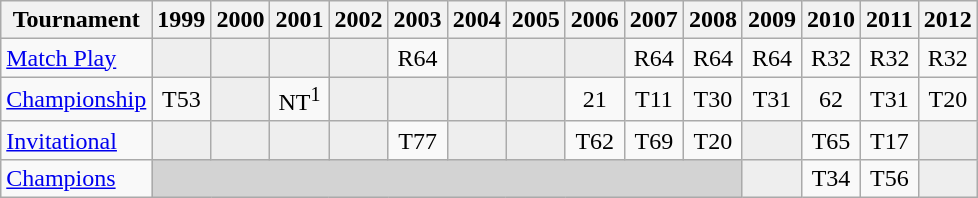<table class="wikitable" style="text-align:center;">
<tr>
<th>Tournament</th>
<th>1999</th>
<th>2000</th>
<th>2001</th>
<th>2002</th>
<th>2003</th>
<th>2004</th>
<th>2005</th>
<th>2006</th>
<th>2007</th>
<th>2008</th>
<th>2009</th>
<th>2010</th>
<th>2011</th>
<th>2012</th>
</tr>
<tr>
<td align="left"><a href='#'>Match Play</a></td>
<td style="background:#eeeeee;"></td>
<td style="background:#eeeeee;"></td>
<td style="background:#eeeeee;"></td>
<td style="background:#eeeeee;"></td>
<td>R64</td>
<td style="background:#eeeeee;"></td>
<td style="background:#eeeeee;"></td>
<td style="background:#eeeeee;"></td>
<td>R64</td>
<td>R64</td>
<td>R64</td>
<td>R32</td>
<td>R32</td>
<td>R32</td>
</tr>
<tr>
<td align="left"><a href='#'>Championship</a></td>
<td>T53</td>
<td style="background:#eeeeee;"></td>
<td>NT<sup>1</sup></td>
<td style="background:#eeeeee;"></td>
<td style="background:#eeeeee;"></td>
<td style="background:#eeeeee;"></td>
<td style="background:#eeeeee;"></td>
<td>21</td>
<td>T11</td>
<td>T30</td>
<td>T31</td>
<td>62</td>
<td>T31</td>
<td>T20</td>
</tr>
<tr>
<td align="left"><a href='#'>Invitational</a></td>
<td style="background:#eeeeee;"></td>
<td style="background:#eeeeee;"></td>
<td style="background:#eeeeee;"></td>
<td style="background:#eeeeee;"></td>
<td>T77</td>
<td style="background:#eeeeee;"></td>
<td style="background:#eeeeee;"></td>
<td>T62</td>
<td>T69</td>
<td>T20</td>
<td style="background:#eeeeee;"></td>
<td>T65</td>
<td>T17</td>
<td style="background:#eeeeee;"></td>
</tr>
<tr>
<td align="left"><a href='#'>Champions</a></td>
<td colspan=10 style="background:#D3D3D3;"></td>
<td style="background:#eeeeee;"></td>
<td>T34</td>
<td>T56</td>
<td style="background:#eeeeee;"></td>
</tr>
</table>
